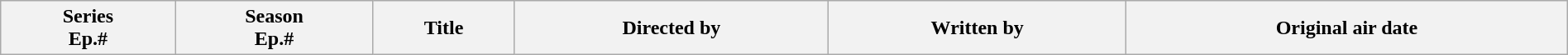<table class="wikitable plainrowheaders" style="width:100%; margin:auto;">
<tr>
<th>Series<br>Ep.#</th>
<th>Season<br>Ep.#</th>
<th>Title</th>
<th>Directed by</th>
<th>Written by</th>
<th>Original air date<br>











</th>
</tr>
</table>
